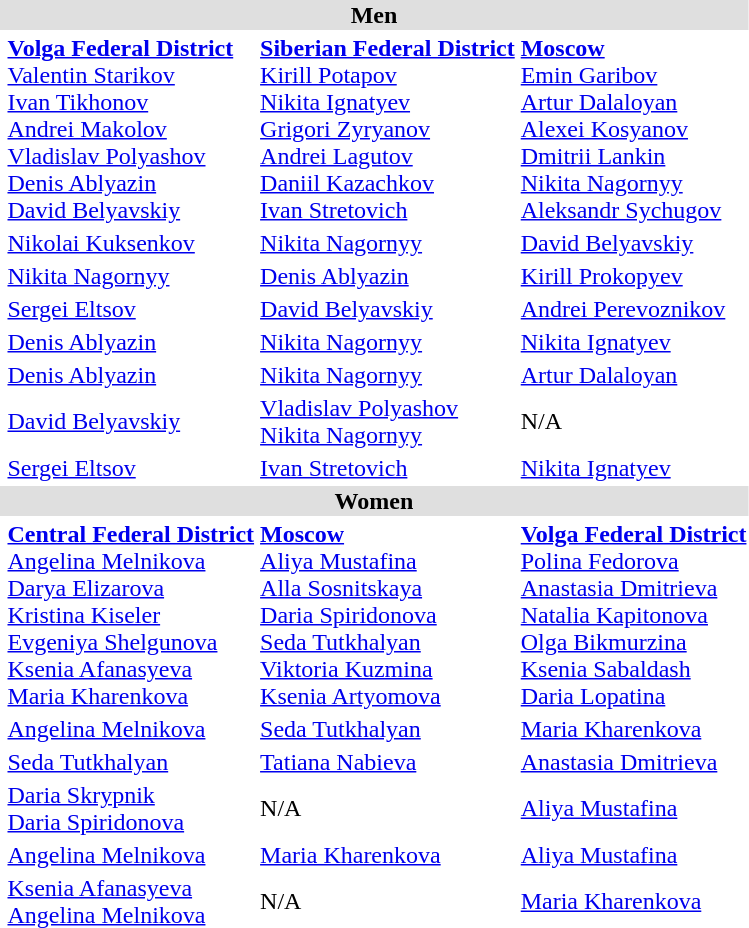<table>
<tr bgcolor="DFDFDF">
<td colspan="4" align="center"><strong>Men</strong></td>
</tr>
<tr>
<td><br></td>
<td><strong><a href='#'>Volga Federal District</a></strong><br><a href='#'>Valentin Starikov</a><br><a href='#'>Ivan Tikhonov</a><br><a href='#'>Andrei Makolov</a><br><a href='#'>Vladislav Polyashov</a><br><a href='#'>Denis Ablyazin</a><br><a href='#'>David Belyavskiy</a></td>
<td><strong><a href='#'>Siberian Federal District</a></strong><br><a href='#'>Kirill Potapov</a><br><a href='#'>Nikita Ignatyev</a><br><a href='#'>Grigori Zyryanov</a><br><a href='#'>Andrei Lagutov</a><br><a href='#'>Daniil Kazachkov</a><br><a href='#'>Ivan Stretovich</a><br></td>
<td><strong><a href='#'>Moscow</a></strong><br><a href='#'>Emin Garibov</a><br><a href='#'>Artur Dalaloyan</a><br><a href='#'>Alexei Kosyanov</a><br><a href='#'>Dmitrii Lankin</a><br><a href='#'>Nikita Nagornyy</a><br><a href='#'>Aleksandr Sychugov</a></td>
</tr>
<tr>
<td><br></td>
<td><a href='#'>Nikolai Kuksenkov</a></td>
<td><a href='#'>Nikita Nagornyy</a></td>
<td><a href='#'>David Belyavskiy</a></td>
</tr>
<tr>
<td><br></td>
<td><a href='#'>Nikita Nagornyy</a></td>
<td><a href='#'>Denis Ablyazin</a></td>
<td><a href='#'>Kirill Prokopyev</a></td>
</tr>
<tr>
<td><br></td>
<td><a href='#'>Sergei Eltsov</a></td>
<td><a href='#'>David Belyavskiy</a></td>
<td><a href='#'>Andrei Perevoznikov</a></td>
</tr>
<tr>
<td><br></td>
<td><a href='#'>Denis Ablyazin</a></td>
<td><a href='#'>Nikita Nagornyy</a></td>
<td><a href='#'>Nikita Ignatyev</a></td>
</tr>
<tr>
<td><br></td>
<td><a href='#'>Denis Ablyazin</a></td>
<td><a href='#'>Nikita Nagornyy</a></td>
<td><a href='#'>Artur Dalaloyan</a></td>
</tr>
<tr>
<td><br></td>
<td><a href='#'>David Belyavskiy</a></td>
<td><a href='#'>Vladislav Polyashov</a><br><a href='#'>Nikita Nagornyy</a></td>
<td>N/A</td>
</tr>
<tr>
<td><br></td>
<td><a href='#'>Sergei Eltsov</a></td>
<td><a href='#'>Ivan Stretovich</a></td>
<td><a href='#'>Nikita Ignatyev</a></td>
</tr>
<tr bgcolor="DFDFDF">
<td colspan="4" align="center"><strong>Women</strong></td>
</tr>
<tr>
<td><br></td>
<td><strong><a href='#'>Central Federal District</a></strong><br><a href='#'>Angelina Melnikova</a><br><a href='#'>Darya Elizarova</a><br><a href='#'>Kristina Kiseler</a><br><a href='#'>Evgeniya Shelgunova</a><br><a href='#'>Ksenia Afanasyeva</a><br><a href='#'>Maria Kharenkova</a></td>
<td><strong><a href='#'>Moscow</a></strong><br><a href='#'>Aliya Mustafina</a><br><a href='#'>Alla Sosnitskaya</a><br><a href='#'>Daria Spiridonova</a><br><a href='#'>Seda Tutkhalyan</a><br><a href='#'>Viktoria Kuzmina</a><br><a href='#'>Ksenia Artyomova</a><br></td>
<td><strong><a href='#'>Volga Federal District</a></strong><br><a href='#'>Polina Fedorova</a><br><a href='#'>Anastasia Dmitrieva</a><br><a href='#'>Natalia Kapitonova</a><br><a href='#'>Olga Bikmurzina</a><br><a href='#'>Ksenia Sabaldash</a><br><a href='#'>Daria Lopatina</a></td>
</tr>
<tr>
<th scope=row style="text-align:left"><br></th>
<td><a href='#'>Angelina Melnikova</a></td>
<td><a href='#'>Seda Tutkhalyan</a></td>
<td><a href='#'>Maria Kharenkova</a></td>
</tr>
<tr>
<td><br></td>
<td><a href='#'>Seda Tutkhalyan</a></td>
<td><a href='#'>Tatiana Nabieva</a></td>
<td><a href='#'>Anastasia Dmitrieva</a></td>
</tr>
<tr>
<td><br></td>
<td><a href='#'>Daria Skrypnik</a><br><a href='#'>Daria Spiridonova</a></td>
<td>N/A</td>
<td><a href='#'>Aliya Mustafina</a></td>
</tr>
<tr>
<td><br></td>
<td><a href='#'>Angelina Melnikova</a></td>
<td><a href='#'>Maria Kharenkova</a></td>
<td><a href='#'>Aliya Mustafina</a></td>
</tr>
<tr>
<td><br></td>
<td><a href='#'>Ksenia Afanasyeva</a><br><a href='#'>Angelina Melnikova</a></td>
<td>N/A</td>
<td><a href='#'>Maria Kharenkova</a></td>
</tr>
</table>
